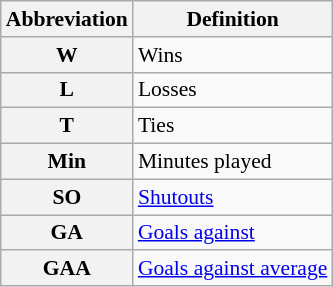<table class="wikitable" style="font-size:90%;">
<tr>
<th scope="col">Abbreviation</th>
<th scope="col">Definition</th>
</tr>
<tr>
<th scope="row">W</th>
<td>Wins</td>
</tr>
<tr>
<th scope="row">L</th>
<td>Losses</td>
</tr>
<tr>
<th scope="row">T</th>
<td>Ties</td>
</tr>
<tr>
<th scope="row">Min</th>
<td>Minutes played</td>
</tr>
<tr>
<th scope="row">SO</th>
<td><a href='#'>Shutouts</a></td>
</tr>
<tr>
<th scope="row">GA</th>
<td><a href='#'>Goals against</a></td>
</tr>
<tr>
<th scope="row">GAA</th>
<td><a href='#'>Goals against average</a></td>
</tr>
</table>
